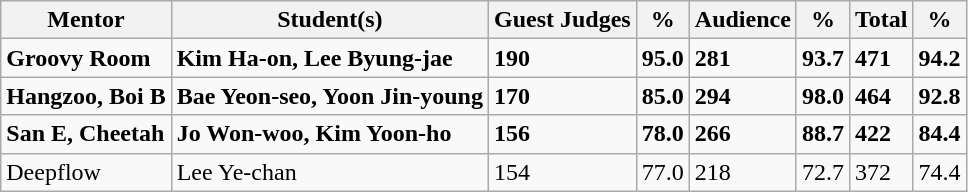<table class="wikitable">
<tr>
<th>Mentor</th>
<th>Student(s)</th>
<th>Guest Judges</th>
<th>%</th>
<th>Audience</th>
<th>%</th>
<th>Total</th>
<th>%</th>
</tr>
<tr>
<td><strong>Groovy Room</strong></td>
<td><strong>Kim Ha-on, Lee Byung-jae</strong></td>
<td><strong>190</strong></td>
<td><strong>95.0</strong></td>
<td><strong>281</strong></td>
<td><strong>93.7</strong></td>
<td><strong>471</strong></td>
<td><strong>94.2</strong></td>
</tr>
<tr>
<td><strong>Hangzoo, Boi B</strong></td>
<td><strong>Bae Yeon-seo, Yoon Jin-young</strong></td>
<td><strong>170</strong></td>
<td><strong>85.0</strong></td>
<td><strong>294</strong></td>
<td><strong>98.0</strong></td>
<td><strong>464</strong></td>
<td><strong>92.8</strong></td>
</tr>
<tr>
<td><strong>San E, Cheetah</strong></td>
<td><strong>Jo Won-woo, Kim Yoon-ho</strong></td>
<td><strong>156</strong></td>
<td><strong>78.0</strong></td>
<td><strong>266</strong></td>
<td><strong>88.7</strong></td>
<td><strong>422</strong></td>
<td><strong>84.4</strong></td>
</tr>
<tr>
<td>Deepflow</td>
<td>Lee Ye-chan</td>
<td>154</td>
<td>77.0</td>
<td>218</td>
<td>72.7</td>
<td>372</td>
<td>74.4</td>
</tr>
</table>
